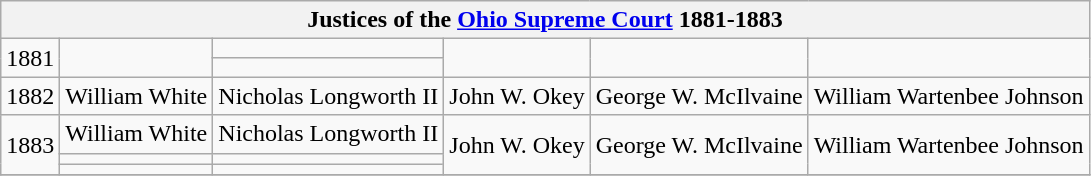<table class="wikitable collapsible collapsed">
<tr>
<th colspan=6>Justices of the <a href='#'>Ohio Supreme Court</a> 1881-1883</th>
</tr>
<tr>
<td rowspan=2>1881</td>
<td rowspan=2 ></td>
<td></td>
<td rowspan=2 ></td>
<td rowspan=2 ></td>
<td rowspan=2 ></td>
</tr>
<tr>
<td></td>
</tr>
<tr>
<td>1882</td>
<td>William White</td>
<td>Nicholas Longworth II</td>
<td>John W. Okey</td>
<td>George W. McIlvaine</td>
<td>William Wartenbee Johnson</td>
</tr>
<tr>
<td rowspan=3>1883</td>
<td>William White</td>
<td>Nicholas Longworth II</td>
<td rowspan=3 >John W. Okey</td>
<td rowspan=3 >George W. McIlvaine</td>
<td rowspan=3 >William Wartenbee Johnson</td>
</tr>
<tr>
<td></td>
<td></td>
</tr>
<tr>
<td></td>
<td></td>
</tr>
<tr>
</tr>
</table>
